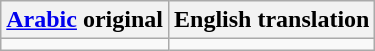<table class="wikitable">
<tr>
<th><a href='#'>Arabic</a> original</th>
<th>English translation</th>
</tr>
<tr style="vertical-align:top; white-space:nowrap;">
<td></td>
<td></td>
</tr>
</table>
